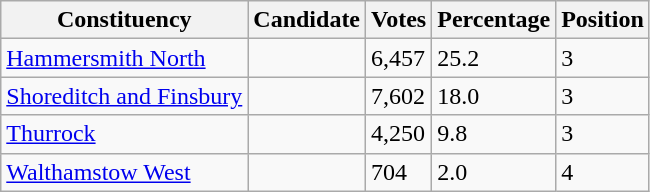<table class="wikitable sortable">
<tr>
<th>Constituency</th>
<th>Candidate</th>
<th>Votes</th>
<th>Percentage</th>
<th>Position</th>
</tr>
<tr>
<td><a href='#'>Hammersmith North</a></td>
<td></td>
<td>6,457</td>
<td>25.2</td>
<td>3</td>
</tr>
<tr>
<td><a href='#'>Shoreditch and Finsbury</a></td>
<td></td>
<td>7,602</td>
<td>18.0</td>
<td>3</td>
</tr>
<tr>
<td><a href='#'>Thurrock</a></td>
<td></td>
<td>4,250</td>
<td>9.8</td>
<td>3</td>
</tr>
<tr>
<td><a href='#'>Walthamstow West</a></td>
<td></td>
<td>704</td>
<td>2.0</td>
<td>4</td>
</tr>
</table>
